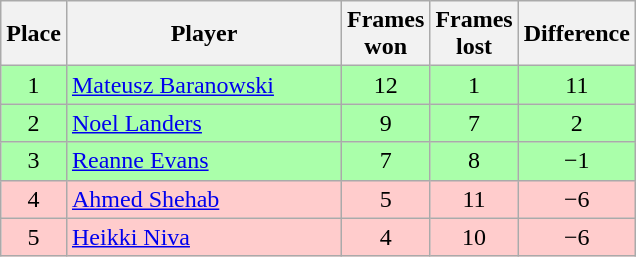<table class="wikitable sortable" style="text-align: center;">
<tr>
<th width=20>Place</th>
<th width=176>Player</th>
<th width=20>Frames won</th>
<th width=20>Frames lost</th>
<th width=20>Difference</th>
</tr>
<tr style="background:#aaffaa;">
<td>1</td>
<td style="text-align:left;"> <a href='#'>Mateusz Baranowski</a></td>
<td>12</td>
<td>1</td>
<td>11</td>
</tr>
<tr style="background:#aaffaa;">
<td>2</td>
<td style="text-align:left;"> <a href='#'>Noel Landers</a></td>
<td>9</td>
<td>7</td>
<td>2</td>
</tr>
<tr style="background:#aaffaa;">
<td>3</td>
<td style="text-align:left;"> <a href='#'>Reanne Evans</a></td>
<td>7</td>
<td>8</td>
<td>−1</td>
</tr>
<tr style="background:#fcc;">
<td>4</td>
<td style="text-align:left;"> <a href='#'>Ahmed Shehab</a></td>
<td>5</td>
<td>11</td>
<td>−6</td>
</tr>
<tr style="background:#fcc;">
<td>5</td>
<td style="text-align:left;"> <a href='#'>Heikki Niva</a></td>
<td>4</td>
<td>10</td>
<td>−6</td>
</tr>
</table>
